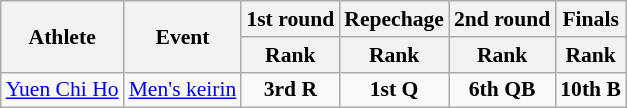<table class=wikitable style="font-size:90%">
<tr>
<th rowspan="2">Athlete</th>
<th rowspan="2">Event</th>
<th>1st round</th>
<th>Repechage</th>
<th>2nd round</th>
<th>Finals</th>
</tr>
<tr>
<th>Rank</th>
<th>Rank</th>
<th>Rank</th>
<th>Rank</th>
</tr>
<tr>
<td><a href='#'>Yuen Chi Ho</a></td>
<td><a href='#'>Men's keirin</a></td>
<td align=center><strong>3rd R</strong></td>
<td align=center><strong>1st Q</strong></td>
<td align=center><strong>6th QB</strong></td>
<td align=center><strong>10th B</strong></td>
</tr>
</table>
